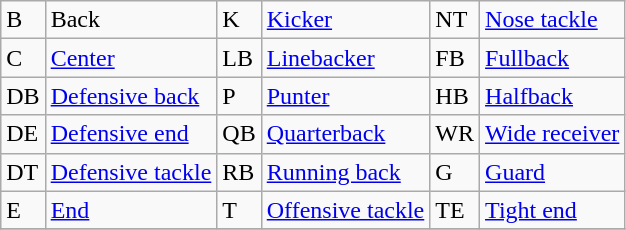<table class="wikitable">
<tr>
<td>B</td>
<td>Back</td>
<td>K</td>
<td><a href='#'>Kicker</a></td>
<td>NT</td>
<td><a href='#'>Nose tackle</a></td>
</tr>
<tr>
<td>C</td>
<td><a href='#'>Center</a></td>
<td>LB</td>
<td><a href='#'>Linebacker</a></td>
<td>FB</td>
<td><a href='#'>Fullback</a></td>
</tr>
<tr>
<td>DB</td>
<td><a href='#'>Defensive back</a></td>
<td>P</td>
<td><a href='#'>Punter</a></td>
<td>HB</td>
<td><a href='#'>Halfback</a></td>
</tr>
<tr>
<td>DE</td>
<td><a href='#'>Defensive end</a></td>
<td>QB</td>
<td><a href='#'>Quarterback</a></td>
<td>WR</td>
<td><a href='#'>Wide receiver</a></td>
</tr>
<tr>
<td>DT</td>
<td><a href='#'>Defensive tackle</a></td>
<td>RB</td>
<td><a href='#'>Running back</a></td>
<td>G</td>
<td><a href='#'>Guard</a></td>
</tr>
<tr>
<td>E</td>
<td><a href='#'>End</a></td>
<td>T</td>
<td><a href='#'>Offensive tackle</a></td>
<td>TE</td>
<td><a href='#'>Tight end</a></td>
</tr>
<tr>
</tr>
</table>
